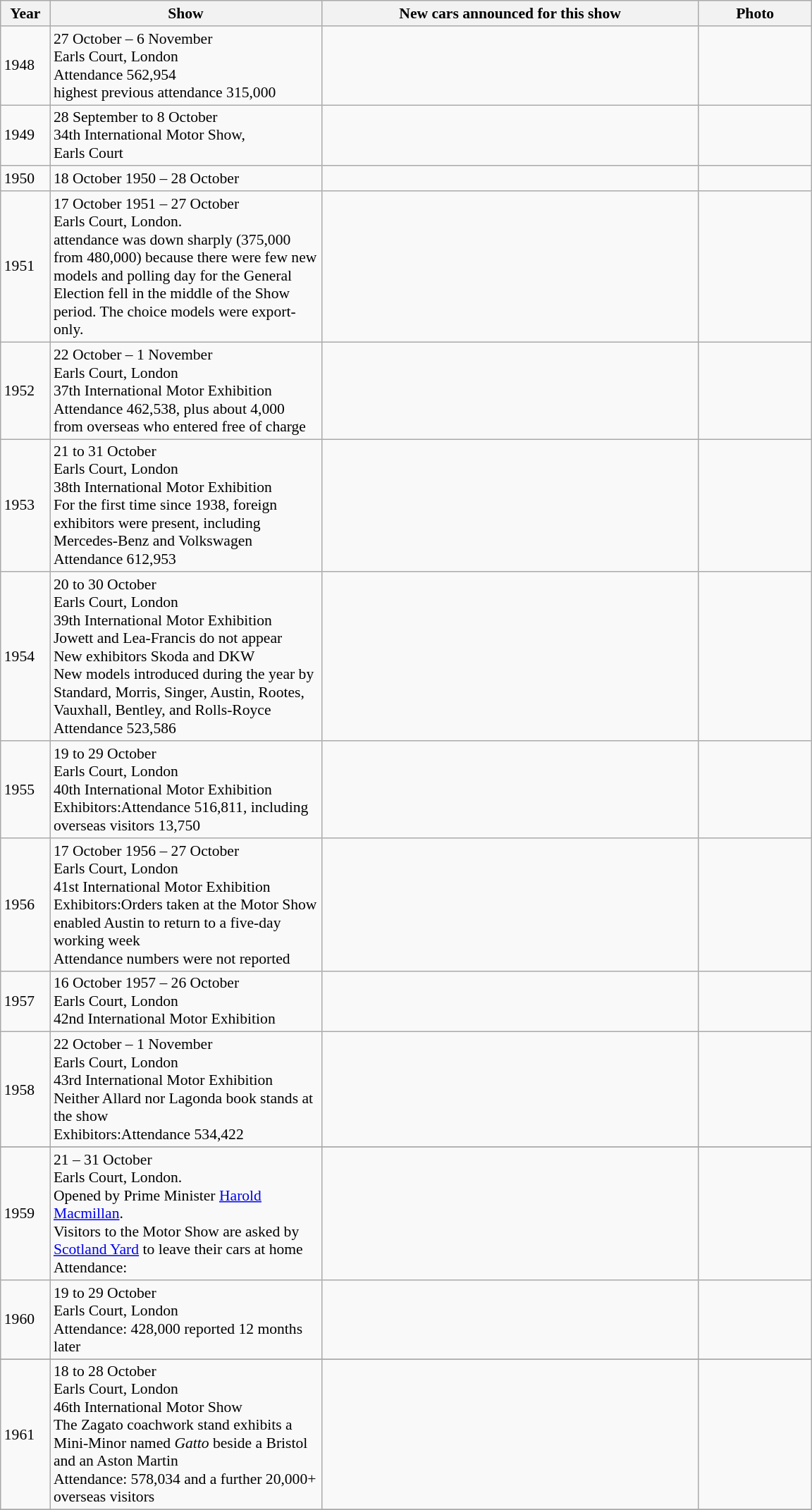<table class="wikitable" style="font-size:90%;">
<tr>
<th scope="col" style="width: 40px;">Year</th>
<th scope="col" style="width: 250px;">Show</th>
<th scope="col" style="width: 350px;">New cars announced for this show</th>
<th scope="col" style="width: 100px;">Photo</th>
</tr>
<tr>
<td>1948</td>
<td>27 October – 6 November <br>Earls Court, London<br>Attendance 562,954<br>
highest previous attendance 315,000</td>
<td><br></td>
<td><br></td>
</tr>
<tr>
<td>1949</td>
<td>28 September to 8 October <br>34th International Motor Show,<br>Earls Court</td>
<td><br></td>
<td><br></td>
</tr>
<tr>
<td>1950</td>
<td>18 October 1950 – 28 October<br></td>
<td><br></td>
<td><br>
</td>
</tr>
<tr>
<td>1951</td>
<td>17 October 1951 – 27 October <br>Earls Court, London.<br>attendance was down sharply (375,000 from 480,000) because there were few new models and polling day for the General Election fell in the middle of the Show period. The choice models were export-only.</td>
<td><br></td>
<td><br>
</td>
</tr>
<tr>
<td>1952</td>
<td>22 October – 1 November <br>Earls Court, London <br>37th International Motor Exhibition<br>Attendance 462,538, plus about 4,000 from overseas who entered free of charge</td>
<td><br></td>
<td><br></td>
</tr>
<tr>
<td>1953</td>
<td>21 to 31 October <br>Earls Court, London<br>38th International Motor Exhibition<br>For the first time since 1938, foreign exhibitors were present, including Mercedes-Benz and Volkswagen<br>Attendance 612,953</td>
<td><br></td>
<td><br>
</td>
</tr>
<tr>
<td>1954</td>
<td>20 to 30 October <br>Earls Court, London<br>39th International Motor Exhibition<br>Jowett and Lea-Francis do not appear<br>New exhibitors Skoda and DKW<br>New models introduced during the year by Standard, Morris, Singer, Austin, Rootes, Vauxhall, Bentley, and Rolls-Royce<br>Attendance 523,586</td>
<td><br></td>
<td><br>
</td>
</tr>
<tr>
<td>1955</td>
<td>19 to 29 October <br>Earls Court, London<br>40th International Motor Exhibition<br>Exhibitors:Attendance 516,811, including overseas visitors 13,750</td>
<td><br></td>
<td><br>

</td>
</tr>
<tr>
<td>1956</td>
<td>17 October 1956 – 27 October <br>Earls Court, London<br>41st International Motor Exhibition<br>Exhibitors:Orders taken at the Motor Show enabled Austin to return to a five-day working week<br>Attendance numbers were not reported</td>
<td><br></td>
<td><br>

</td>
</tr>
<tr>
<td>1957</td>
<td>16 October 1957 – 26 October <br>Earls Court, London<br>42nd International Motor Exhibition</td>
<td><br></td>
<td><br>

</td>
</tr>
<tr>
<td>1958</td>
<td>22 October – 1 November <br>Earls Court, London<br>43rd International Motor Exhibition<br>Neither Allard nor Lagonda book stands at the show<br>Exhibitors:Attendance 534,422</td>
<td><br></td>
<td><br>

</td>
</tr>
<tr>
</tr>
<tr>
<td>1959</td>
<td>21 – 31 October <br>Earls Court, London.<br>Opened by Prime Minister <a href='#'>Harold Macmillan</a>.<br>Visitors to the Motor Show are asked by <a href='#'>Scotland Yard</a> to leave their cars at home<br>Attendance:</td>
<td><br></td>
<td><br>

<br></td>
</tr>
<tr>
<td>1960</td>
<td>19 to 29 October <br>Earls Court, London<br>Attendance: 428,000 reported 12 months later</td>
<td><br></td>
<td><br>

</td>
</tr>
<tr>
</tr>
<tr>
<td>1961</td>
<td>18 to 28 October <br>Earls Court, London<br>46th International Motor Show<br>The Zagato coachwork stand exhibits a Mini-Minor named <em>Gatto</em> beside a Bristol and an Aston Martin<br>Attendance: 578,034 and a further 20,000+ overseas visitors</td>
<td><br></td>
<td><br>

</td>
</tr>
<tr>
</tr>
</table>
